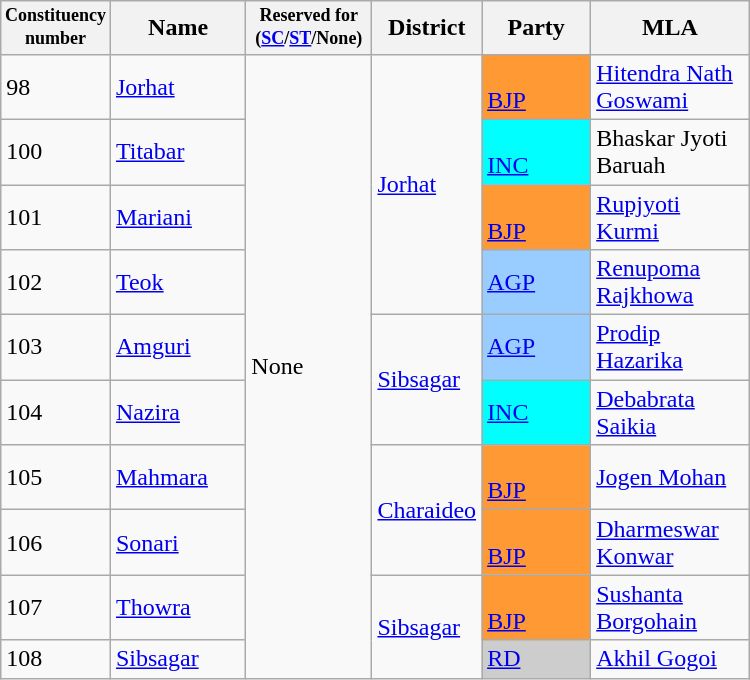<table class="wikitable" width="500px">
<tr>
<th width="50px" style="font-size:75%">Constituency number</th>
<th width="150px">Name</th>
<th width="100px" style="font-size:75%">Reserved for (<a href='#'>SC</a>/<a href='#'>ST</a>/None)</th>
<th>District</th>
<th width="150px">Party</th>
<th width="150px">MLA</th>
</tr>
<tr>
<td>98</td>
<td><a href='#'>Jorhat</a></td>
<td rowspan="10">None</td>
<td rowspan="4"><a href='#'>Jorhat</a></td>
<td bgcolor=#FF9933><br><a href='#'>BJP</a></td>
<td><a href='#'>Hitendra Nath Goswami</a></td>
</tr>
<tr>
<td>100</td>
<td><a href='#'>Titabar</a></td>
<td bgcolor=#00FFFF><br><a href='#'>INC</a></td>
<td>Bhaskar Jyoti Baruah</td>
</tr>
<tr>
<td>101</td>
<td><a href='#'>Mariani</a></td>
<td bgcolor=#FF9933><br><a href='#'>BJP</a></td>
<td><a href='#'>Rupjyoti Kurmi</a></td>
</tr>
<tr>
<td>102</td>
<td><a href='#'>Teok</a></td>
<td bgcolor=#99CCFF><a href='#'>AGP</a></td>
<td><a href='#'>Renupoma Rajkhowa</a></td>
</tr>
<tr>
<td>103</td>
<td><a href='#'>Amguri</a></td>
<td rowspan="2"><a href='#'>Sibsagar</a></td>
<td bgcolor=#99CCFF><a href='#'>AGP</a></td>
<td><a href='#'>Prodip Hazarika</a></td>
</tr>
<tr>
<td>104</td>
<td><a href='#'>Nazira</a></td>
<td bgcolor=#00FFFF><a href='#'>INC</a></td>
<td><a href='#'>Debabrata Saikia</a></td>
</tr>
<tr>
<td>105</td>
<td><a href='#'>Mahmara</a></td>
<td rowspan="2"><a href='#'>Charaideo</a></td>
<td bgcolor=#FF9933><br><a href='#'>BJP</a></td>
<td><a href='#'>Jogen Mohan</a></td>
</tr>
<tr>
<td>106</td>
<td><a href='#'>Sonari</a></td>
<td bgcolor=#FF9933><br><a href='#'>BJP</a></td>
<td><a href='#'>Dharmeswar Konwar</a></td>
</tr>
<tr>
<td>107</td>
<td><a href='#'>Thowra</a></td>
<td rowspan="2"><a href='#'>Sibsagar</a></td>
<td bgcolor=#FF9933><br><a href='#'>BJP</a></td>
<td><a href='#'>Sushanta Borgohain</a></td>
</tr>
<tr>
<td>108</td>
<td><a href='#'>Sibsagar</a></td>
<td bgcolor="#CDCDCD"><a href='#'>RD</a></td>
<td><a href='#'>Akhil Gogoi</a></td>
</tr>
</table>
